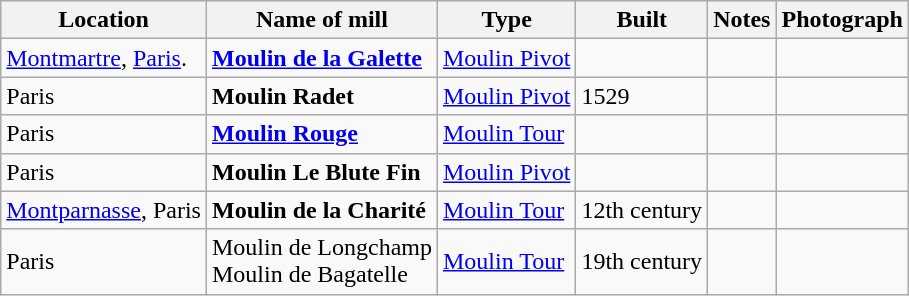<table class="wikitable">
<tr>
<th>Location</th>
<th>Name of mill</th>
<th>Type</th>
<th>Built</th>
<th>Notes</th>
<th>Photograph</th>
</tr>
<tr>
<td><a href='#'>Montmartre</a>, <a href='#'>Paris</a>.</td>
<td><strong><a href='#'>Moulin de la Galette</a></strong></td>
<td><a href='#'>Moulin Pivot</a></td>
<td></td>
<td></td>
<td></td>
</tr>
<tr>
<td>Paris</td>
<td><strong>Moulin Radet</strong></td>
<td><a href='#'>Moulin Pivot</a></td>
<td>1529</td>
<td> </td>
<td></td>
</tr>
<tr>
<td>Paris</td>
<td><strong><a href='#'>Moulin Rouge</a></strong></td>
<td><a href='#'>Moulin Tour</a></td>
<td></td>
<td></td>
<td></td>
</tr>
<tr>
<td>Paris</td>
<td><strong>Moulin Le Blute Fin</strong></td>
<td><a href='#'>Moulin Pivot</a></td>
<td></td>
<td> </td>
<td></td>
</tr>
<tr>
<td><a href='#'>Montparnasse</a>, Paris</td>
<td><strong>Moulin de la Charité</strong></td>
<td><a href='#'>Moulin Tour</a></td>
<td>12th century</td>
<td> <br> </td>
<td></td>
</tr>
<tr>
<td>Paris</td>
<td>Moulin de Longchamp<br>Moulin de Bagatelle</td>
<td><a href='#'>Moulin Tour</a></td>
<td>19th century</td>
<td> </td>
<td></td>
</tr>
</table>
